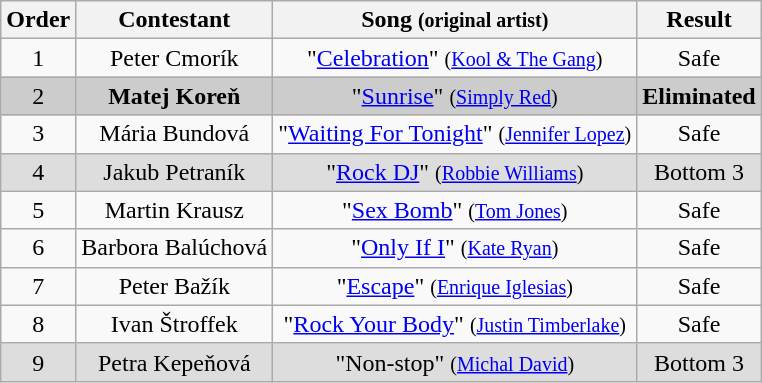<table class="wikitable plainrowheaders" style="text-align:center;">
<tr>
<th scope="col">Order</th>
<th scope="col">Contestant</th>
<th scope="col">Song <small>(original artist)</small></th>
<th scope="col">Result</th>
</tr>
<tr>
<td>1</td>
<td>Peter Cmorík</td>
<td>"<a href='#'>Celebration</a>" <small>(<a href='#'>Kool & The Gang</a>)</small></td>
<td>Safe</td>
</tr>
<tr style="background:#ccc;">
<td>2</td>
<td><strong>Matej Koreň</strong></td>
<td>"<a href='#'>Sunrise</a>" <small>(<a href='#'>Simply Red</a>)</small></td>
<td><strong>Eliminated</strong></td>
</tr>
<tr>
<td>3</td>
<td>Mária Bundová</td>
<td>"<a href='#'>Waiting For Tonight</a>" <small>(<a href='#'>Jennifer Lopez</a>)</small></td>
<td>Safe</td>
</tr>
<tr style="background:#ddd;">
<td>4</td>
<td>Jakub Petraník</td>
<td>"<a href='#'>Rock DJ</a>" <small>(<a href='#'>Robbie Williams</a>)</small></td>
<td>Bottom 3</td>
</tr>
<tr>
<td>5</td>
<td>Martin Krausz</td>
<td>"<a href='#'>Sex Bomb</a>" <small>(<a href='#'>Tom Jones</a>)</small></td>
<td>Safe</td>
</tr>
<tr>
<td>6</td>
<td>Barbora Balúchová</td>
<td>"<a href='#'>Only If I</a>" <small>(<a href='#'>Kate Ryan</a>)</small></td>
<td>Safe</td>
</tr>
<tr>
<td>7</td>
<td>Peter Bažík</td>
<td>"<a href='#'>Escape</a>" <small>(<a href='#'>Enrique Iglesias</a>)</small></td>
<td>Safe</td>
</tr>
<tr>
<td>8</td>
<td>Ivan Štroffek</td>
<td>"<a href='#'>Rock Your Body</a>" <small>(<a href='#'>Justin Timberlake</a>)</small></td>
<td>Safe</td>
</tr>
<tr style="background:#ddd;">
<td>9</td>
<td>Petra Kepeňová</td>
<td>"Non-stop" <small>(<a href='#'>Michal David</a>)</small></td>
<td>Bottom 3</td>
</tr>
</table>
